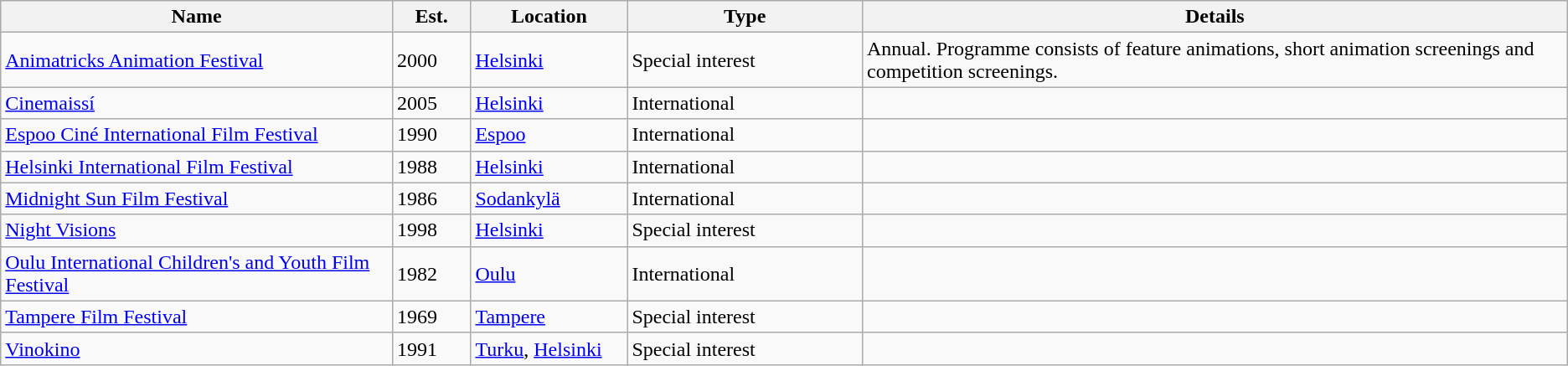<table class="wikitable">
<tr>
<th width="25%">Name</th>
<th width="5%">Est.</th>
<th width="10%">Location</th>
<th width="15%">Type</th>
<th>Details</th>
</tr>
<tr>
<td><a href='#'>Animatricks Animation Festival</a></td>
<td>2000</td>
<td><a href='#'>Helsinki</a></td>
<td>Special interest</td>
<td>Annual. Programme consists of feature animations, short animation screenings and competition screenings.</td>
</tr>
<tr>
<td><a href='#'>Cinemaissí</a></td>
<td>2005</td>
<td><a href='#'>Helsinki</a></td>
<td>International</td>
<td Latin American and Caribbean film festival held annually in October.></td>
</tr>
<tr>
<td><a href='#'>Espoo Ciné International Film Festival</a></td>
<td>1990</td>
<td><a href='#'>Espoo</a></td>
<td>International</td>
<td Held annually in August. Features and documentaries, focusing on European films.></td>
</tr>
<tr>
<td><a href='#'>Helsinki International Film Festival</a></td>
<td>1988</td>
<td><a href='#'>Helsinki</a></td>
<td>International</td>
<td Held annually in September. Feature, documentary, animation, and short films.></td>
</tr>
<tr>
<td><a href='#'>Midnight Sun Film Festival</a></td>
<td>1986</td>
<td><a href='#'>Sodankylä</a></td>
<td>International</td>
<td Held annually in June.></td>
</tr>
<tr>
<td><a href='#'>Night Visions</a></td>
<td>1998</td>
<td><a href='#'>Helsinki</a></td>
<td>Special interest</td>
<td A bi-annual festival specializing in horror, fantasy, sci-fi, and cult cinema.></td>
</tr>
<tr>
<td><a href='#'>Oulu International Children's and Youth Film Festival</a></td>
<td>1982</td>
<td><a href='#'>Oulu</a></td>
<td>International</td>
<td Annual Children's films festival></td>
</tr>
<tr>
<td><a href='#'>Tampere Film Festival</a></td>
<td>1969</td>
<td><a href='#'>Tampere</a></td>
<td>Special interest</td>
<td Short film festival held annually in March.></td>
</tr>
<tr>
<td><a href='#'>Vinokino</a></td>
<td>1991</td>
<td><a href='#'>Turku</a>, <a href='#'>Helsinki</a></td>
<td>Special interest</td>
<td Lesbian and gay film festival, held annually in October–November.></td>
</tr>
</table>
